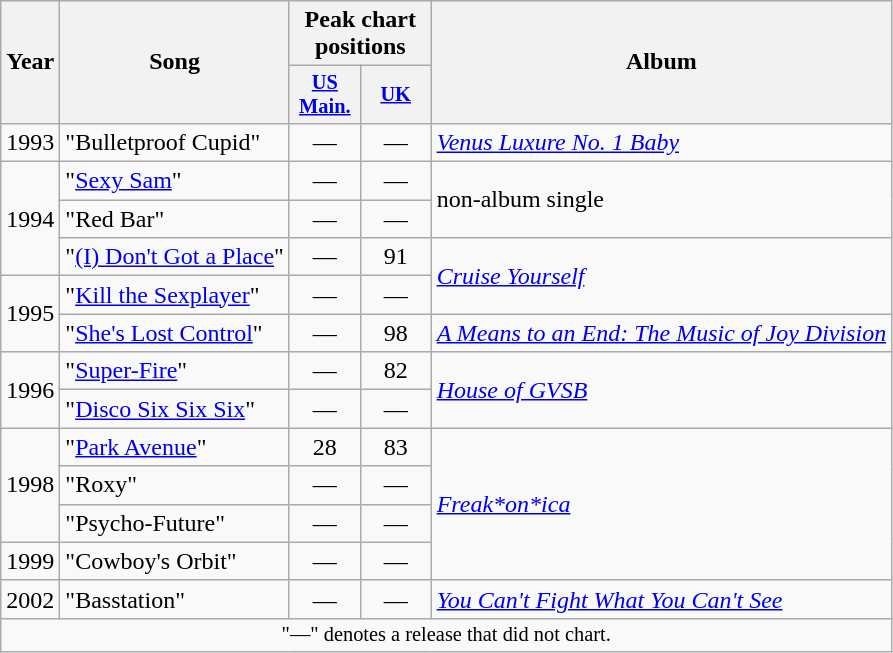<table class="wikitable">
<tr>
<th rowspan="2">Year</th>
<th rowspan="2">Song</th>
<th colspan="2">Peak chart positions</th>
<th rowspan="2">Album</th>
</tr>
<tr>
<th style="width:3em;font-size:85%"><a href='#'>US<br>Main.</a><br></th>
<th style="width:3em;font-size:85%"><a href='#'>UK</a><br></th>
</tr>
<tr>
<td>1993</td>
<td>"Bulletproof Cupid"</td>
<td style="text-align:center;">—</td>
<td style="text-align:center;">—</td>
<td><em><a href='#'>Venus Luxure No. 1 Baby</a></em></td>
</tr>
<tr>
<td rowspan="3">1994</td>
<td>"<a href='#'>Sexy Sam</a>"</td>
<td style="text-align:center;">—</td>
<td style="text-align:center;">—</td>
<td rowspan="2">non-album single</td>
</tr>
<tr>
<td>"Red Bar"</td>
<td style="text-align:center;">—</td>
<td style="text-align:center;">—</td>
</tr>
<tr>
<td>"<a href='#'>(I) Don't Got a Place</a>"</td>
<td style="text-align:center;">—</td>
<td style="text-align:center;">91</td>
<td rowspan="2"><em><a href='#'>Cruise Yourself</a></em></td>
</tr>
<tr>
<td rowspan="2">1995</td>
<td>"<a href='#'>Kill the Sexplayer</a>"</td>
<td style="text-align:center;">—</td>
<td style="text-align:center;">—</td>
</tr>
<tr>
<td>"<a href='#'>She's Lost Control</a>"</td>
<td style="text-align:center;">—</td>
<td style="text-align:center;">98</td>
<td><em><a href='#'>A Means to an End: The Music of Joy Division</a></em></td>
</tr>
<tr>
<td rowspan="2">1996</td>
<td>"<a href='#'>Super-Fire</a>"</td>
<td style="text-align:center;">—</td>
<td style="text-align:center;">82</td>
<td rowspan="2"><em><a href='#'>House of GVSB</a></em></td>
</tr>
<tr>
<td>"<a href='#'>Disco Six Six Six</a>"</td>
<td style="text-align:center;">—</td>
<td style="text-align:center;">—</td>
</tr>
<tr>
<td rowspan="3">1998</td>
<td>"<a href='#'>Park Avenue</a>"</td>
<td style="text-align:center;">28</td>
<td style="text-align:center;">83</td>
<td rowspan="4"><em><a href='#'>Freak*on*ica</a></em></td>
</tr>
<tr>
<td>"Roxy"</td>
<td style="text-align:center;">—</td>
<td style="text-align:center;">—</td>
</tr>
<tr>
<td>"Psycho-Future"</td>
<td style="text-align:center;">—</td>
<td style="text-align:center;">—</td>
</tr>
<tr>
<td>1999</td>
<td>"Cowboy's Orbit"</td>
<td style="text-align:center;">—</td>
<td style="text-align:center;">—</td>
</tr>
<tr>
<td>2002</td>
<td>"Basstation"</td>
<td style="text-align:center;">—</td>
<td style="text-align:center;">—</td>
<td><em><a href='#'>You Can't Fight What You Can't See</a></em></td>
</tr>
<tr>
<td colspan="5" style="text-align:center; font-size:85%;">"—" denotes a release that did not chart.</td>
</tr>
</table>
